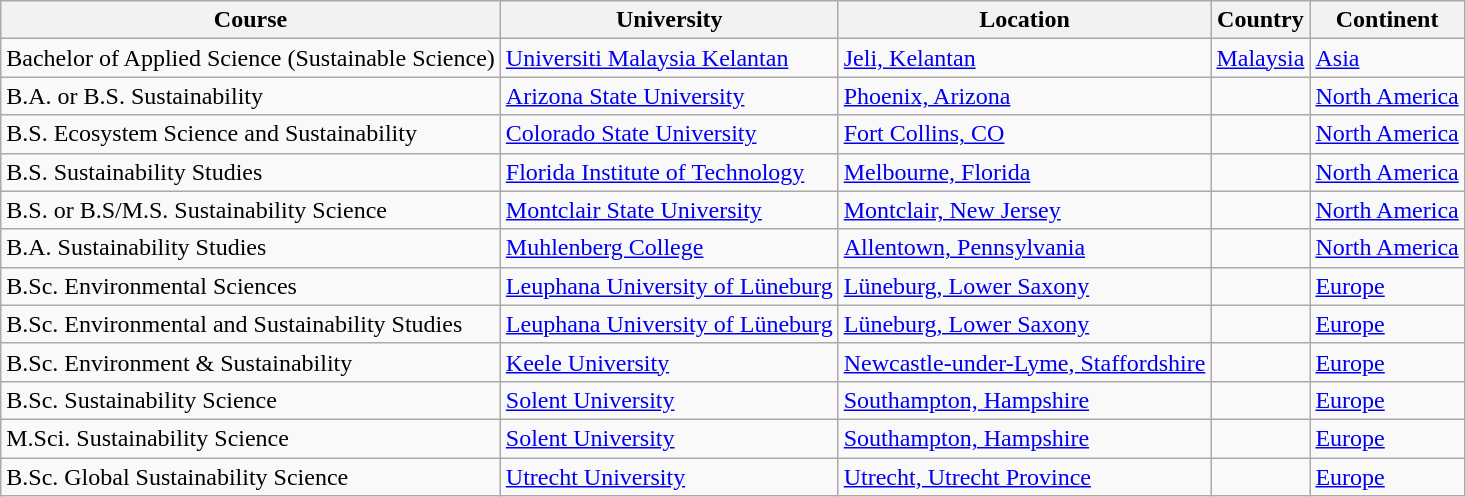<table class="wikitable sortable">
<tr>
<th>Course</th>
<th>University</th>
<th>Location</th>
<th>Country</th>
<th>Continent</th>
</tr>
<tr>
<td>Bachelor of Applied Science (Sustainable Science)</td>
<td><a href='#'>Universiti Malaysia Kelantan</a></td>
<td><a href='#'>Jeli, Kelantan</a></td>
<td><a href='#'>Malaysia</a></td>
<td><a href='#'>Asia</a></td>
</tr>
<tr>
<td>B.A. or B.S. Sustainability</td>
<td><a href='#'>Arizona State University</a></td>
<td><a href='#'>Phoenix, Arizona</a></td>
<td></td>
<td><a href='#'>North America</a></td>
</tr>
<tr>
<td>B.S. Ecosystem Science and Sustainability</td>
<td><a href='#'>Colorado State University</a></td>
<td><a href='#'>Fort Collins, CO</a></td>
<td></td>
<td><a href='#'>North America</a></td>
</tr>
<tr>
<td>B.S. Sustainability Studies</td>
<td><a href='#'>Florida Institute of Technology</a></td>
<td><a href='#'>Melbourne, Florida</a></td>
<td></td>
<td><a href='#'>North America</a></td>
</tr>
<tr>
<td>B.S. or B.S/M.S. Sustainability Science</td>
<td><a href='#'>Montclair State University</a></td>
<td><a href='#'>Montclair, New Jersey</a></td>
<td></td>
<td><a href='#'>North America</a></td>
</tr>
<tr>
<td>B.A. Sustainability Studies</td>
<td><a href='#'>Muhlenberg College</a></td>
<td><a href='#'>Allentown, Pennsylvania</a></td>
<td></td>
<td><a href='#'>North America</a></td>
</tr>
<tr>
<td>B.Sc. Environmental Sciences</td>
<td><a href='#'>Leuphana University of Lüneburg</a></td>
<td><a href='#'>Lüneburg, Lower Saxony</a></td>
<td></td>
<td><a href='#'>Europe</a></td>
</tr>
<tr>
<td>B.Sc. Environmental and Sustainability Studies</td>
<td><a href='#'>Leuphana University of Lüneburg</a></td>
<td><a href='#'>Lüneburg, Lower Saxony</a></td>
<td></td>
<td><a href='#'>Europe</a></td>
</tr>
<tr>
<td>B.Sc. Environment & Sustainability</td>
<td><a href='#'>Keele University</a></td>
<td><a href='#'>Newcastle-under-Lyme, Staffordshire</a></td>
<td></td>
<td><a href='#'>Europe</a></td>
</tr>
<tr>
<td>B.Sc. Sustainability Science</td>
<td><a href='#'>Solent University</a></td>
<td><a href='#'>Southampton, Hampshire</a></td>
<td></td>
<td><a href='#'>Europe</a></td>
</tr>
<tr>
<td>M.Sci. Sustainability Science</td>
<td><a href='#'>Solent University</a></td>
<td><a href='#'>Southampton, Hampshire</a></td>
<td></td>
<td><a href='#'>Europe</a></td>
</tr>
<tr>
<td>B.Sc. Global Sustainability Science</td>
<td><a href='#'>Utrecht University</a></td>
<td><a href='#'>Utrecht, Utrecht Province</a></td>
<td></td>
<td><a href='#'>Europe</a></td>
</tr>
</table>
